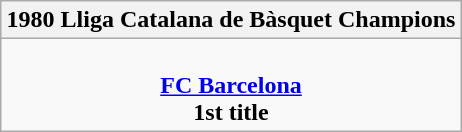<table class=wikitable style="text-align:center; margin:auto">
<tr>
<th>1980 Lliga Catalana de Bàsquet Champions</th>
</tr>
<tr>
<td> <br> <strong><a href='#'>FC Barcelona</a></strong> <br> <strong>1st title</strong></td>
</tr>
</table>
